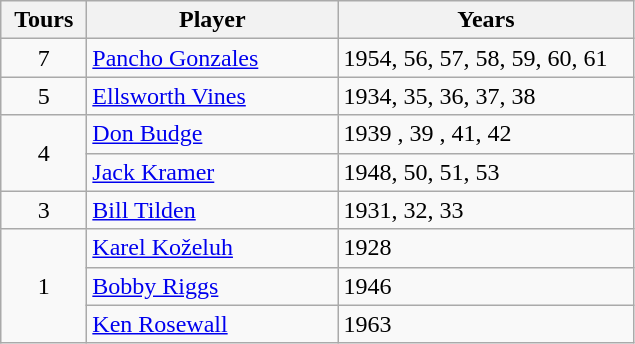<table class="wikitable">
<tr>
<th width="50">Tours</th>
<th width="160">Player</th>
<th width="190">Years</th>
</tr>
<tr>
<td align="center">7</td>
<td> <a href='#'>Pancho Gonzales</a></td>
<td>1954, 56, 57, 58, 59, 60, 61</td>
</tr>
<tr>
<td align="center">5</td>
<td> <a href='#'>Ellsworth Vines</a></td>
<td>1934, 35, 36, 37, 38</td>
</tr>
<tr>
<td rowspan="2" align="center">4</td>
<td> <a href='#'>Don Budge</a></td>
<td>1939 , 39 , 41, 42</td>
</tr>
<tr>
<td> <a href='#'>Jack Kramer</a></td>
<td>1948, 50, 51, 53</td>
</tr>
<tr>
<td align="center">3</td>
<td> <a href='#'>Bill Tilden</a></td>
<td>1931, 32, 33</td>
</tr>
<tr>
<td rowspan="3" align="center">1</td>
<td> <a href='#'>Karel Koželuh</a></td>
<td>1928</td>
</tr>
<tr>
<td> <a href='#'>Bobby Riggs</a></td>
<td>1946</td>
</tr>
<tr>
<td> <a href='#'>Ken Rosewall</a></td>
<td>1963</td>
</tr>
</table>
